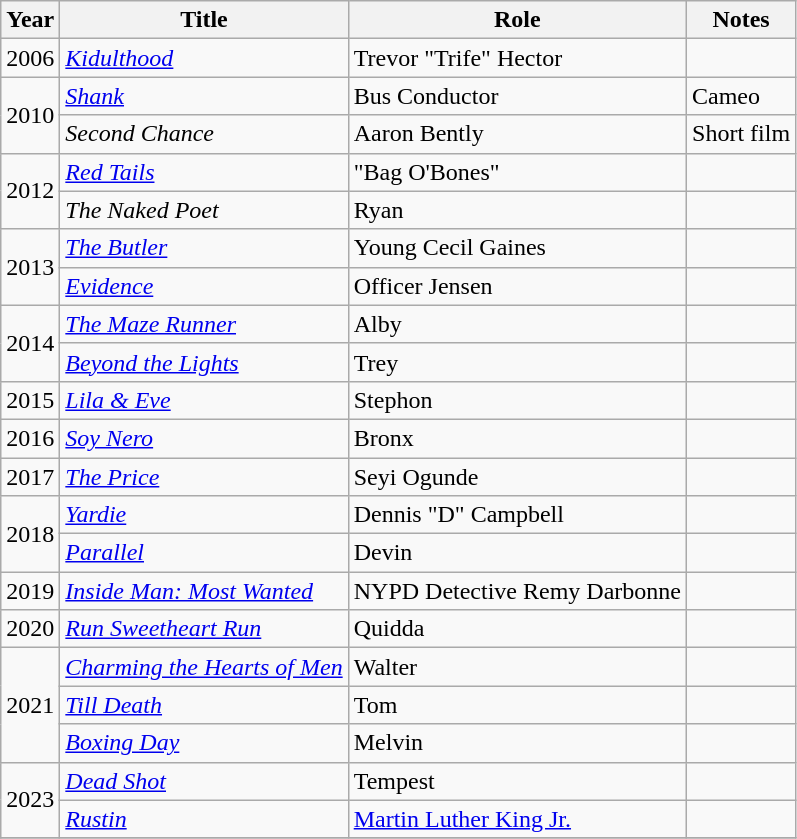<table class="wikitable sortable">
<tr>
<th>Year</th>
<th>Title</th>
<th>Role</th>
<th class="unsortable">Notes</th>
</tr>
<tr>
<td>2006</td>
<td><em><a href='#'>Kidulthood</a></em></td>
<td>Trevor "Trife" Hector</td>
<td></td>
</tr>
<tr>
<td rowspan="2">2010</td>
<td><em><a href='#'>Shank</a></em></td>
<td>Bus Conductor</td>
<td>Cameo</td>
</tr>
<tr>
<td><em>Second Chance</em></td>
<td>Aaron Bently</td>
<td>Short film</td>
</tr>
<tr>
<td rowspan="2">2012</td>
<td><em><a href='#'>Red Tails</a></em></td>
<td>"Bag O'Bones"</td>
<td></td>
</tr>
<tr>
<td><em>The Naked Poet</em></td>
<td>Ryan</td>
<td></td>
</tr>
<tr>
<td rowspan="2">2013</td>
<td><em><a href='#'>The Butler</a></em></td>
<td>Young Cecil Gaines</td>
<td></td>
</tr>
<tr>
<td><em><a href='#'>Evidence</a></em></td>
<td>Officer Jensen</td>
<td></td>
</tr>
<tr>
<td rowspan="2">2014</td>
<td><em><a href='#'>The Maze Runner</a></em></td>
<td>Alby</td>
<td></td>
</tr>
<tr>
<td><em><a href='#'>Beyond the Lights</a></em></td>
<td>Trey</td>
<td></td>
</tr>
<tr>
<td>2015</td>
<td><em><a href='#'>Lila & Eve</a></em></td>
<td>Stephon</td>
<td></td>
</tr>
<tr>
<td>2016</td>
<td><em><a href='#'>Soy Nero</a></em></td>
<td>Bronx</td>
<td></td>
</tr>
<tr>
<td>2017</td>
<td><em><a href='#'>The Price</a></em></td>
<td>Seyi Ogunde</td>
<td></td>
</tr>
<tr>
<td rowspan="2">2018</td>
<td><em><a href='#'>Yardie</a></em></td>
<td>Dennis "D" Campbell</td>
<td></td>
</tr>
<tr>
<td><a href='#'><em>Parallel</em></a></td>
<td>Devin</td>
<td></td>
</tr>
<tr>
<td>2019</td>
<td><em><a href='#'>Inside Man: Most Wanted</a></em></td>
<td>NYPD Detective Remy Darbonne</td>
<td></td>
</tr>
<tr>
<td>2020</td>
<td><em><a href='#'>Run Sweetheart Run</a></em></td>
<td>Quidda</td>
<td></td>
</tr>
<tr>
<td rowspan="3">2021</td>
<td><em><a href='#'>Charming the Hearts of Men</a></em></td>
<td>Walter</td>
<td></td>
</tr>
<tr>
<td><em><a href='#'>Till Death</a></em></td>
<td>Tom</td>
<td></td>
</tr>
<tr>
<td><em><a href='#'>Boxing Day</a></em></td>
<td>Melvin</td>
<td></td>
</tr>
<tr>
<td rowspan="2">2023</td>
<td><em><a href='#'>Dead Shot</a></em></td>
<td>Tempest</td>
<td></td>
</tr>
<tr>
<td><em><a href='#'>Rustin</a></em></td>
<td><a href='#'>Martin Luther King Jr.</a></td>
<td></td>
</tr>
<tr>
</tr>
</table>
